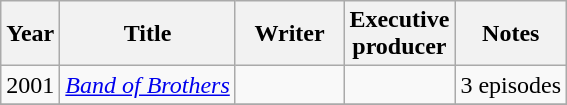<table class="wikitable">
<tr>
<th>Year</th>
<th>Title</th>
<th width=65>Writer</th>
<th width=65>Executive producer</th>
<th>Notes</th>
</tr>
<tr>
<td>2001</td>
<td><em><a href='#'>Band of Brothers</a></em></td>
<td></td>
<td></td>
<td>3 episodes</td>
</tr>
<tr>
</tr>
</table>
